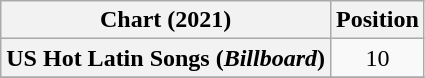<table class="wikitable plainrowheaders" style="text-align:center">
<tr>
<th scope="col">Chart (2021)</th>
<th scope="col">Position</th>
</tr>
<tr>
<th scope="row">US Hot Latin Songs (<em>Billboard</em>)</th>
<td>10</td>
</tr>
<tr>
</tr>
</table>
